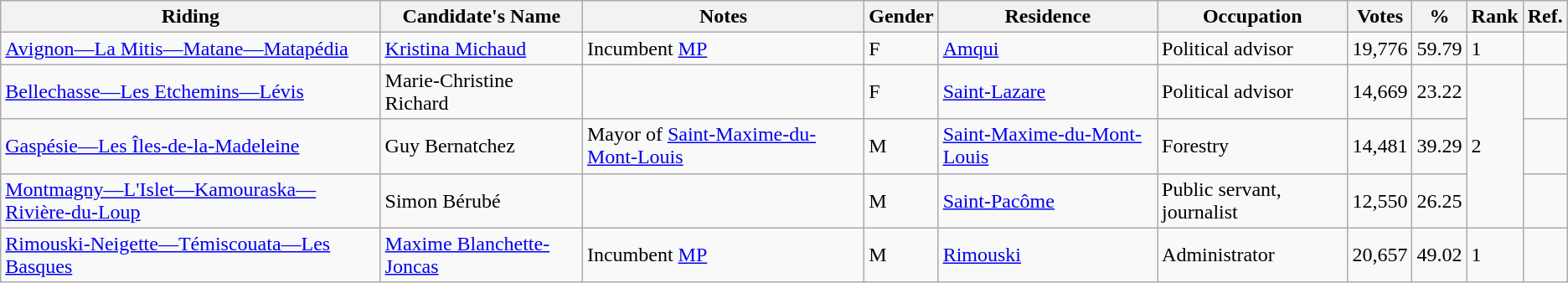<table class="wikitable sortable">
<tr>
<th>Riding</th>
<th>Candidate's Name</th>
<th>Notes</th>
<th>Gender</th>
<th>Residence</th>
<th>Occupation</th>
<th>Votes</th>
<th>%</th>
<th>Rank</th>
<th>Ref.</th>
</tr>
<tr>
<td><a href='#'>Avignon—La Mitis—Matane—Matapédia</a></td>
<td><a href='#'>Kristina Michaud</a></td>
<td>Incumbent <a href='#'>MP</a></td>
<td>F</td>
<td><a href='#'>Amqui</a></td>
<td>Political advisor</td>
<td>19,776</td>
<td>59.79</td>
<td>1</td>
<td></td>
</tr>
<tr>
<td><a href='#'>Bellechasse—Les Etchemins—Lévis</a></td>
<td>Marie-Christine Richard</td>
<td></td>
<td>F</td>
<td><a href='#'>Saint-Lazare</a></td>
<td>Political advisor</td>
<td>14,669</td>
<td>23.22</td>
<td rowspan="3">2</td>
<td></td>
</tr>
<tr>
<td><a href='#'>Gaspésie—Les Îles-de-la-Madeleine</a></td>
<td>Guy Bernatchez</td>
<td>Mayor of <a href='#'>Saint-Maxime-du-Mont-Louis</a></td>
<td>M</td>
<td><a href='#'>Saint-Maxime-du-Mont-Louis</a></td>
<td>Forestry</td>
<td>14,481</td>
<td>39.29</td>
<td></td>
</tr>
<tr>
<td><a href='#'>Montmagny—L'Islet—Kamouraska—Rivière-du-Loup</a></td>
<td>Simon Bérubé</td>
<td></td>
<td>M</td>
<td><a href='#'>Saint-Pacôme</a></td>
<td>Public servant, journalist</td>
<td>12,550</td>
<td>26.25</td>
<td></td>
</tr>
<tr>
<td><a href='#'>Rimouski-Neigette—Témiscouata—Les Basques</a></td>
<td><a href='#'>Maxime Blanchette-Joncas</a></td>
<td>Incumbent <a href='#'>MP</a></td>
<td>M</td>
<td><a href='#'>Rimouski</a></td>
<td>Administrator</td>
<td>20,657</td>
<td>49.02</td>
<td>1</td>
<td></td>
</tr>
</table>
